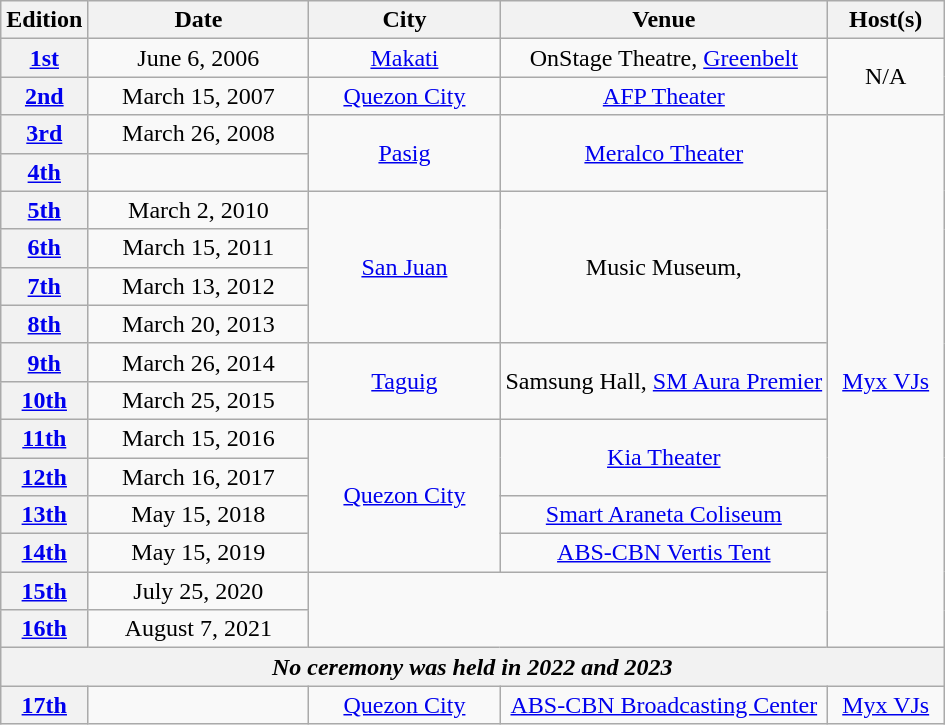<table class="wikitable plainrowheaders sortable" style="text-align:center;">
<tr>
<th>Edition</th>
<th ! width=140>Date</th>
<th ! width=120>City</th>
<th>Venue</th>
<th ! width=70>Host(s)</th>
</tr>
<tr>
<th scope="row" style="text-align:center;"><a href='#'>1st</a></th>
<td>June 6, 2006</td>
<td><a href='#'>Makati</a></td>
<td>OnStage Theatre, <a href='#'>Greenbelt</a></td>
<td rowspan="2">N/A</td>
</tr>
<tr>
<th scope="row" style="text-align:center;"><a href='#'>2nd</a></th>
<td>March 15, 2007</td>
<td><a href='#'>Quezon City</a></td>
<td><a href='#'>AFP Theater</a></td>
</tr>
<tr>
<th scope="row" style="text-align:center;"><a href='#'>3rd</a></th>
<td>March 26, 2008</td>
<td rowspan="2"><a href='#'>Pasig</a></td>
<td rowspan="2"><a href='#'>Meralco Theater</a></td>
<td rowspan="14"><a href='#'>Myx VJs</a></td>
</tr>
<tr>
<th scope="row" style="text-align:center;"><a href='#'>4th</a></th>
<td></td>
</tr>
<tr>
<th scope="row" style="text-align:center;"><a href='#'>5th</a></th>
<td>March 2, 2010</td>
<td rowspan="4"><a href='#'>San Juan</a></td>
<td rowspan="4">Music Museum,<br></td>
</tr>
<tr>
<th scope="row" style="text-align:center;"><a href='#'>6th</a></th>
<td>March 15, 2011</td>
</tr>
<tr>
<th scope="row" style="text-align:center;"><a href='#'>7th</a></th>
<td>March 13, 2012</td>
</tr>
<tr>
<th scope="row" style="text-align:center;"><a href='#'>8th</a></th>
<td>March 20, 2013</td>
</tr>
<tr>
<th scope="row" style="text-align:center;"><a href='#'>9th</a></th>
<td>March 26, 2014</td>
<td rowspan="2"><a href='#'>Taguig</a></td>
<td rowspan="2">Samsung Hall, <a href='#'>SM Aura Premier</a></td>
</tr>
<tr>
<th scope="row" style="text-align:center;"><a href='#'>10th</a></th>
<td>March 25, 2015</td>
</tr>
<tr>
<th scope="row" style="text-align:center;"><a href='#'>11th</a></th>
<td>March 15, 2016</td>
<td rowspan="4"><a href='#'>Quezon City</a></td>
<td rowspan="2"><a href='#'>Kia Theater</a></td>
</tr>
<tr>
<th scope="row" style="text-align:center;"><a href='#'>12th</a></th>
<td>March 16, 2017</td>
</tr>
<tr>
<th scope="row" style="text-align:center;"><a href='#'>13th</a></th>
<td>May 15, 2018</td>
<td><a href='#'>Smart Araneta Coliseum</a></td>
</tr>
<tr>
<th scope="row" style="text-align:center;"><a href='#'>14th</a></th>
<td>May 15, 2019</td>
<td><a href='#'>ABS-CBN Vertis Tent</a></td>
</tr>
<tr>
<th scope="row" style="text-align:center;"><a href='#'>15th</a></th>
<td>July 25, 2020</td>
<td colspan="2" rowspan="2"><em></em></td>
</tr>
<tr>
<th scope="row" style="text-align:center;"><a href='#'>16th</a></th>
<td>August 7, 2021</td>
</tr>
<tr>
<th scope="row" colspan="5" style="text-align:center;"><em>No ceremony was held in 2022 and 2023</em></th>
</tr>
<tr>
<th scope="row" style="text-align:center;"><a href='#'>17th</a></th>
<td></td>
<td><a href='#'>Quezon City</a></td>
<td><a href='#'>ABS-CBN Broadcasting Center</a></td>
<td><a href='#'>Myx VJs</a></td>
</tr>
</table>
